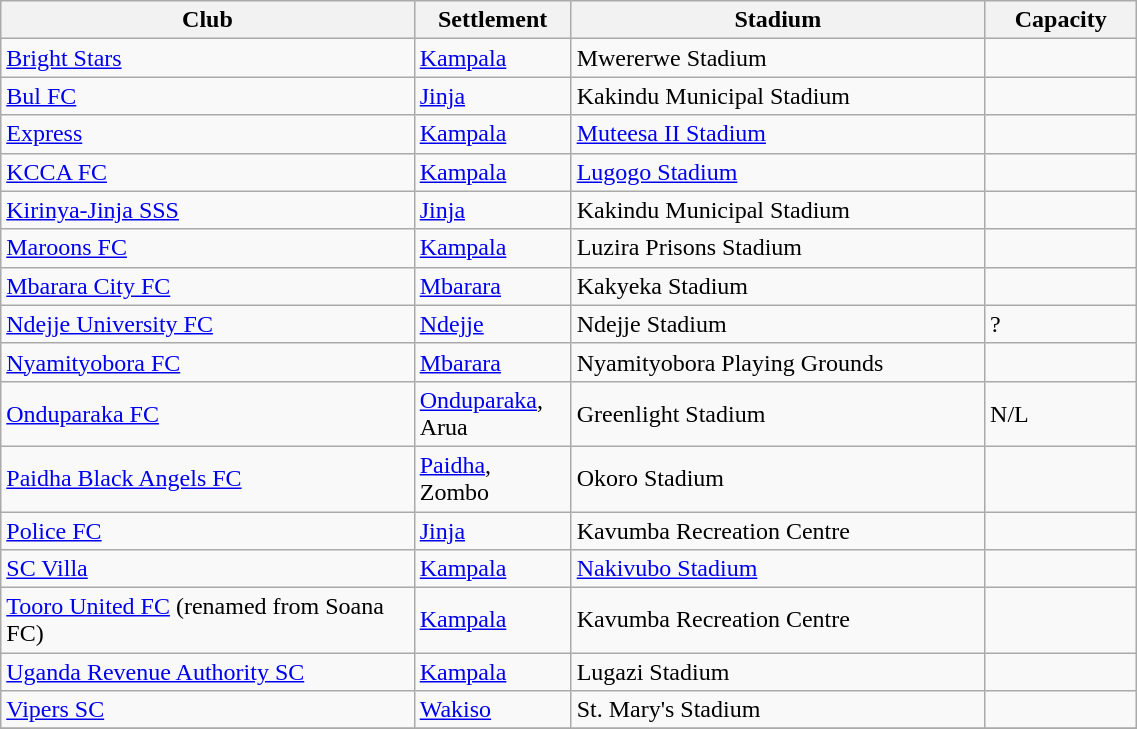<table class="wikitable sortable" style="width:60%; font-size:100%">
<tr>
<th width="300px">Club</th>
<th width="100px">Settlement</th>
<th width="300px">Stadium</th>
<th width="100px">Capacity</th>
</tr>
<tr>
<td><a href='#'>Bright Stars</a></td>
<td><a href='#'>Kampala</a></td>
<td>Mwererwe Stadium</td>
<td></td>
</tr>
<tr>
<td><a href='#'>Bul FC</a></td>
<td><a href='#'>Jinja</a></td>
<td>Kakindu Municipal Stadium</td>
<td></td>
</tr>
<tr>
<td><a href='#'>Express</a></td>
<td><a href='#'>Kampala</a></td>
<td><a href='#'>Muteesa II Stadium</a></td>
<td></td>
</tr>
<tr>
<td><a href='#'>KCCA FC</a></td>
<td><a href='#'>Kampala</a></td>
<td><a href='#'>Lugogo Stadium</a></td>
<td></td>
</tr>
<tr>
<td><a href='#'>Kirinya-Jinja SSS</a></td>
<td><a href='#'>Jinja</a></td>
<td>Kakindu Municipal Stadium</td>
<td></td>
</tr>
<tr>
<td><a href='#'>Maroons FC</a></td>
<td><a href='#'>Kampala</a></td>
<td>Luzira Prisons Stadium</td>
<td></td>
</tr>
<tr>
<td><a href='#'>Mbarara City FC</a></td>
<td><a href='#'>Mbarara</a></td>
<td>Kakyeka Stadium</td>
<td></td>
</tr>
<tr>
<td><a href='#'>Ndejje University FC</a></td>
<td><a href='#'>Ndejje</a></td>
<td>Ndejje Stadium</td>
<td>?</td>
</tr>
<tr>
<td><a href='#'>Nyamityobora FC</a></td>
<td><a href='#'>Mbarara</a></td>
<td>Nyamityobora Playing Grounds</td>
<td></td>
</tr>
<tr>
<td><a href='#'>Onduparaka FC</a></td>
<td><a href='#'>Onduparaka</a>, Arua</td>
<td>Greenlight Stadium</td>
<td>N/L</td>
</tr>
<tr>
<td><a href='#'>Paidha Black Angels FC</a></td>
<td><a href='#'>Paidha</a>, Zombo</td>
<td>Okoro Stadium</td>
<td></td>
</tr>
<tr>
<td><a href='#'>Police FC</a></td>
<td><a href='#'>Jinja</a></td>
<td>Kavumba Recreation Centre</td>
<td></td>
</tr>
<tr>
<td><a href='#'>SC Villa</a></td>
<td><a href='#'>Kampala</a></td>
<td><a href='#'>Nakivubo Stadium</a></td>
<td></td>
</tr>
<tr>
<td><a href='#'>Tooro United FC</a> (renamed from Soana FC)</td>
<td><a href='#'>Kampala</a></td>
<td>Kavumba Recreation Centre</td>
<td></td>
</tr>
<tr>
<td><a href='#'>Uganda Revenue Authority SC</a></td>
<td><a href='#'>Kampala</a></td>
<td>Lugazi Stadium</td>
<td></td>
</tr>
<tr>
<td><a href='#'>Vipers SC</a></td>
<td><a href='#'>Wakiso</a></td>
<td>St. Mary's Stadium</td>
<td></td>
</tr>
<tr>
</tr>
</table>
